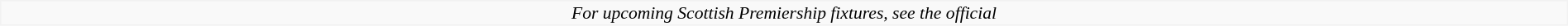<table style="width:100%; background:#f9f9f9; border:solid #f2f2f2 1px; font-size:90%;" cellspacing="0" rowspan="8">
<tr style="text-align:center;">
<td><em>For upcoming Scottish Premiership fixtures, see the official </em></td>
</tr>
</table>
